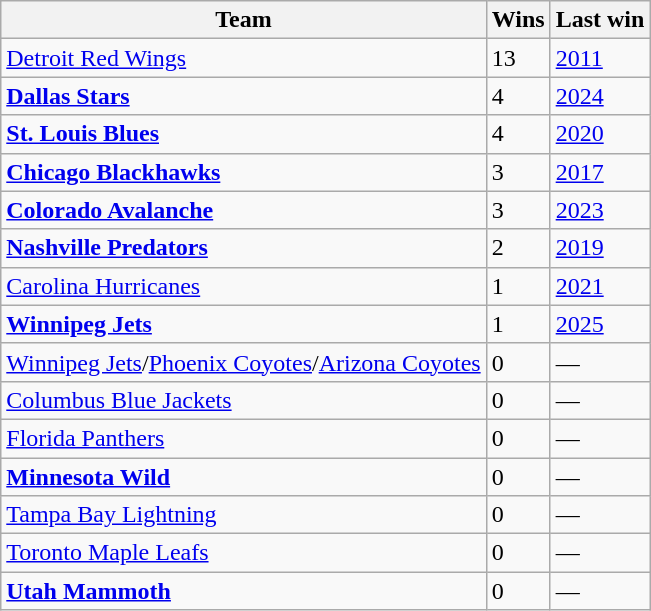<table class="wikitable">
<tr>
<th>Team</th>
<th>Wins</th>
<th>Last win</th>
</tr>
<tr>
<td><a href='#'>Detroit Red Wings</a></td>
<td>13</td>
<td><a href='#'>2011</a></td>
</tr>
<tr>
<td><strong><a href='#'>Dallas Stars</a></strong></td>
<td>4</td>
<td><a href='#'>2024</a></td>
</tr>
<tr>
<td><strong><a href='#'>St. Louis Blues</a></strong></td>
<td>4</td>
<td><a href='#'>2020</a></td>
</tr>
<tr>
<td><strong><a href='#'>Chicago Blackhawks</a></strong></td>
<td>3</td>
<td><a href='#'>2017</a></td>
</tr>
<tr>
<td><strong><a href='#'>Colorado Avalanche</a></strong></td>
<td>3</td>
<td><a href='#'>2023</a></td>
</tr>
<tr>
<td><strong><a href='#'>Nashville Predators</a></strong></td>
<td>2</td>
<td><a href='#'>2019</a></td>
</tr>
<tr>
<td><a href='#'>Carolina Hurricanes</a></td>
<td>1</td>
<td><a href='#'>2021</a></td>
</tr>
<tr>
<td><strong><a href='#'>Winnipeg Jets</a></strong></td>
<td>1</td>
<td><a href='#'>2025</a></td>
</tr>
<tr>
<td><a href='#'>Winnipeg Jets</a>/<a href='#'>Phoenix Coyotes</a>/<a href='#'>Arizona Coyotes</a></td>
<td>0</td>
<td>—</td>
</tr>
<tr>
<td><a href='#'>Columbus Blue Jackets</a></td>
<td>0</td>
<td>—</td>
</tr>
<tr>
<td><a href='#'>Florida Panthers</a></td>
<td>0</td>
<td>—</td>
</tr>
<tr>
<td><strong><a href='#'>Minnesota Wild</a></strong></td>
<td>0</td>
<td>—</td>
</tr>
<tr>
<td><a href='#'>Tampa Bay Lightning</a></td>
<td>0</td>
<td>—</td>
</tr>
<tr>
<td><a href='#'>Toronto Maple Leafs</a></td>
<td>0</td>
<td>—</td>
</tr>
<tr>
<td><strong><a href='#'>Utah Mammoth</a></strong></td>
<td>0</td>
<td>—</td>
</tr>
</table>
